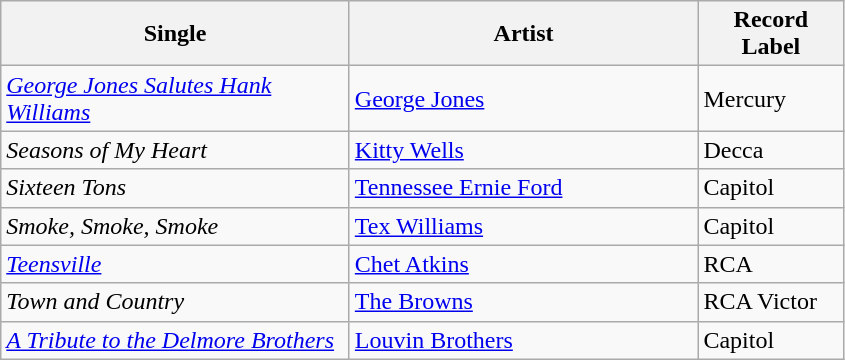<table class="wikitable sortable">
<tr>
<th width="225">Single</th>
<th width="225">Artist</th>
<th width="90">Record Label</th>
</tr>
<tr>
<td><em><a href='#'>George Jones Salutes Hank Williams</a></em></td>
<td><a href='#'>George Jones</a></td>
<td>Mercury</td>
</tr>
<tr>
<td><em>Seasons of My Heart</em></td>
<td><a href='#'>Kitty Wells</a></td>
<td>Decca</td>
</tr>
<tr>
<td><em>Sixteen Tons</em></td>
<td><a href='#'>Tennessee Ernie Ford</a></td>
<td>Capitol</td>
</tr>
<tr>
<td><em>Smoke, Smoke, Smoke</em></td>
<td><a href='#'>Tex Williams</a></td>
<td>Capitol</td>
</tr>
<tr>
<td><em><a href='#'>Teensville</a></em></td>
<td><a href='#'>Chet Atkins</a></td>
<td>RCA</td>
</tr>
<tr>
<td><em>Town and Country</em></td>
<td><a href='#'>The Browns</a></td>
<td>RCA Victor</td>
</tr>
<tr>
<td><em><a href='#'>A Tribute to the Delmore Brothers</a></em></td>
<td><a href='#'>Louvin Brothers</a></td>
<td>Capitol</td>
</tr>
</table>
